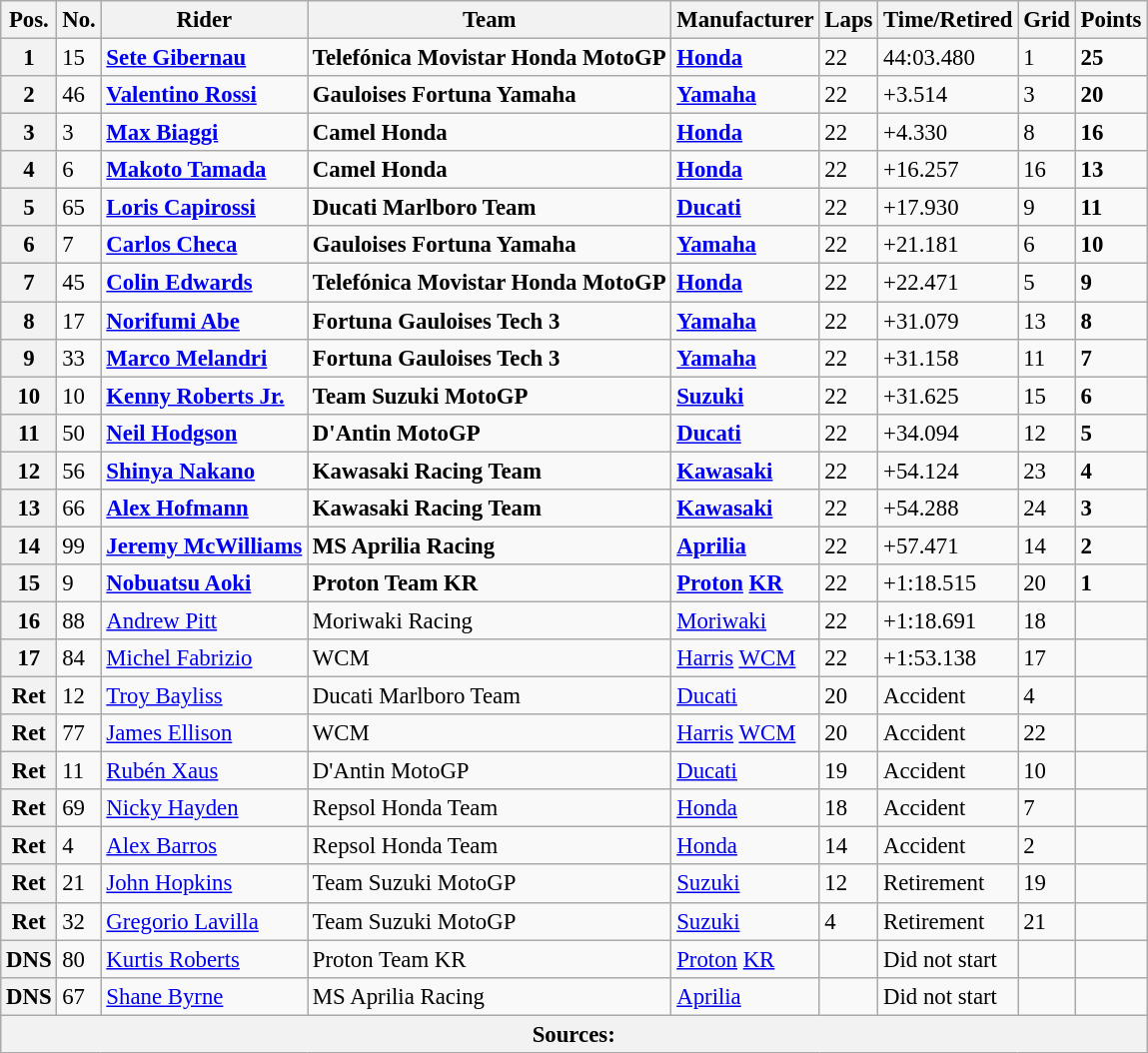<table class="wikitable" style="font-size: 95%;">
<tr>
<th>Pos.</th>
<th>No.</th>
<th>Rider</th>
<th>Team</th>
<th>Manufacturer</th>
<th>Laps</th>
<th>Time/Retired</th>
<th>Grid</th>
<th>Points</th>
</tr>
<tr>
<th>1</th>
<td>15</td>
<td> <strong><a href='#'>Sete Gibernau</a></strong></td>
<td><strong>Telefónica Movistar Honda MotoGP</strong></td>
<td><strong><a href='#'>Honda</a></strong></td>
<td>22</td>
<td>44:03.480</td>
<td>1</td>
<td><strong>25</strong></td>
</tr>
<tr>
<th>2</th>
<td>46</td>
<td> <strong><a href='#'>Valentino Rossi</a></strong></td>
<td><strong>Gauloises Fortuna Yamaha</strong></td>
<td><strong><a href='#'>Yamaha</a></strong></td>
<td>22</td>
<td>+3.514</td>
<td>3</td>
<td><strong>20</strong></td>
</tr>
<tr>
<th>3</th>
<td>3</td>
<td> <strong><a href='#'>Max Biaggi</a></strong></td>
<td><strong>Camel Honda</strong></td>
<td><strong><a href='#'>Honda</a></strong></td>
<td>22</td>
<td>+4.330</td>
<td>8</td>
<td><strong>16</strong></td>
</tr>
<tr>
<th>4</th>
<td>6</td>
<td> <strong><a href='#'>Makoto Tamada</a></strong></td>
<td><strong>Camel Honda</strong></td>
<td><strong><a href='#'>Honda</a></strong></td>
<td>22</td>
<td>+16.257</td>
<td>16</td>
<td><strong>13</strong></td>
</tr>
<tr>
<th>5</th>
<td>65</td>
<td> <strong><a href='#'>Loris Capirossi</a></strong></td>
<td><strong>Ducati Marlboro Team</strong></td>
<td><strong><a href='#'>Ducati</a></strong></td>
<td>22</td>
<td>+17.930</td>
<td>9</td>
<td><strong>11</strong></td>
</tr>
<tr>
<th>6</th>
<td>7</td>
<td> <strong><a href='#'>Carlos Checa</a></strong></td>
<td><strong>Gauloises Fortuna Yamaha</strong></td>
<td><strong><a href='#'>Yamaha</a></strong></td>
<td>22</td>
<td>+21.181</td>
<td>6</td>
<td><strong>10</strong></td>
</tr>
<tr>
<th>7</th>
<td>45</td>
<td> <strong><a href='#'>Colin Edwards</a></strong></td>
<td><strong>Telefónica Movistar Honda MotoGP</strong></td>
<td><strong><a href='#'>Honda</a></strong></td>
<td>22</td>
<td>+22.471</td>
<td>5</td>
<td><strong>9</strong></td>
</tr>
<tr>
<th>8</th>
<td>17</td>
<td> <strong><a href='#'>Norifumi Abe</a></strong></td>
<td><strong>Fortuna Gauloises Tech 3</strong></td>
<td><strong><a href='#'>Yamaha</a></strong></td>
<td>22</td>
<td>+31.079</td>
<td>13</td>
<td><strong>8</strong></td>
</tr>
<tr>
<th>9</th>
<td>33</td>
<td> <strong><a href='#'>Marco Melandri</a></strong></td>
<td><strong>Fortuna Gauloises Tech 3</strong></td>
<td><strong><a href='#'>Yamaha</a></strong></td>
<td>22</td>
<td>+31.158</td>
<td>11</td>
<td><strong>7</strong></td>
</tr>
<tr>
<th>10</th>
<td>10</td>
<td> <strong><a href='#'>Kenny Roberts Jr.</a></strong></td>
<td><strong>Team Suzuki MotoGP</strong></td>
<td><strong><a href='#'>Suzuki</a></strong></td>
<td>22</td>
<td>+31.625</td>
<td>15</td>
<td><strong>6</strong></td>
</tr>
<tr>
<th>11</th>
<td>50</td>
<td> <strong><a href='#'>Neil Hodgson</a></strong></td>
<td><strong>D'Antin MotoGP</strong></td>
<td><strong><a href='#'>Ducati</a></strong></td>
<td>22</td>
<td>+34.094</td>
<td>12</td>
<td><strong>5</strong></td>
</tr>
<tr>
<th>12</th>
<td>56</td>
<td> <strong><a href='#'>Shinya Nakano</a></strong></td>
<td><strong>Kawasaki Racing Team</strong></td>
<td><strong><a href='#'>Kawasaki</a></strong></td>
<td>22</td>
<td>+54.124</td>
<td>23</td>
<td><strong>4</strong></td>
</tr>
<tr>
<th>13</th>
<td>66</td>
<td> <strong><a href='#'>Alex Hofmann</a></strong></td>
<td><strong>Kawasaki Racing Team</strong></td>
<td><strong><a href='#'>Kawasaki</a></strong></td>
<td>22</td>
<td>+54.288</td>
<td>24</td>
<td><strong>3</strong></td>
</tr>
<tr>
<th>14</th>
<td>99</td>
<td> <strong><a href='#'>Jeremy McWilliams</a></strong></td>
<td><strong>MS Aprilia Racing</strong></td>
<td><strong><a href='#'>Aprilia</a></strong></td>
<td>22</td>
<td>+57.471</td>
<td>14</td>
<td><strong>2</strong></td>
</tr>
<tr>
<th>15</th>
<td>9</td>
<td> <strong><a href='#'>Nobuatsu Aoki</a></strong></td>
<td><strong>Proton Team KR</strong></td>
<td><strong><a href='#'>Proton</a> <a href='#'>KR</a></strong></td>
<td>22</td>
<td>+1:18.515</td>
<td>20</td>
<td><strong>1</strong></td>
</tr>
<tr>
<th>16</th>
<td>88</td>
<td> <a href='#'>Andrew Pitt</a></td>
<td>Moriwaki Racing</td>
<td><a href='#'>Moriwaki</a></td>
<td>22</td>
<td>+1:18.691</td>
<td>18</td>
<td></td>
</tr>
<tr>
<th>17</th>
<td>84</td>
<td> <a href='#'>Michel Fabrizio</a></td>
<td>WCM</td>
<td><a href='#'>Harris</a> <a href='#'>WCM</a></td>
<td>22</td>
<td>+1:53.138</td>
<td>17</td>
<td></td>
</tr>
<tr>
<th>Ret</th>
<td>12</td>
<td> <a href='#'>Troy Bayliss</a></td>
<td>Ducati Marlboro Team</td>
<td><a href='#'>Ducati</a></td>
<td>20</td>
<td>Accident</td>
<td>4</td>
<td></td>
</tr>
<tr>
<th>Ret</th>
<td>77</td>
<td> <a href='#'>James Ellison</a></td>
<td>WCM</td>
<td><a href='#'>Harris</a> <a href='#'>WCM</a></td>
<td>20</td>
<td>Accident</td>
<td>22</td>
<td></td>
</tr>
<tr>
<th>Ret</th>
<td>11</td>
<td> <a href='#'>Rubén Xaus</a></td>
<td>D'Antin MotoGP</td>
<td><a href='#'>Ducati</a></td>
<td>19</td>
<td>Accident</td>
<td>10</td>
<td></td>
</tr>
<tr>
<th>Ret</th>
<td>69</td>
<td> <a href='#'>Nicky Hayden</a></td>
<td>Repsol Honda Team</td>
<td><a href='#'>Honda</a></td>
<td>18</td>
<td>Accident</td>
<td>7</td>
<td></td>
</tr>
<tr>
<th>Ret</th>
<td>4</td>
<td> <a href='#'>Alex Barros</a></td>
<td>Repsol Honda Team</td>
<td><a href='#'>Honda</a></td>
<td>14</td>
<td>Accident</td>
<td>2</td>
<td></td>
</tr>
<tr>
<th>Ret</th>
<td>21</td>
<td> <a href='#'>John Hopkins</a></td>
<td>Team Suzuki MotoGP</td>
<td><a href='#'>Suzuki</a></td>
<td>12</td>
<td>Retirement</td>
<td>19</td>
<td></td>
</tr>
<tr>
<th>Ret</th>
<td>32</td>
<td> <a href='#'>Gregorio Lavilla</a></td>
<td>Team Suzuki MotoGP</td>
<td><a href='#'>Suzuki</a></td>
<td>4</td>
<td>Retirement</td>
<td>21</td>
<td></td>
</tr>
<tr>
<th>DNS</th>
<td>80</td>
<td> <a href='#'>Kurtis Roberts</a></td>
<td>Proton Team KR</td>
<td><a href='#'>Proton</a> <a href='#'>KR</a></td>
<td></td>
<td>Did not start</td>
<td></td>
<td></td>
</tr>
<tr>
<th>DNS</th>
<td>67</td>
<td> <a href='#'>Shane Byrne</a></td>
<td>MS Aprilia Racing</td>
<td><a href='#'>Aprilia</a></td>
<td></td>
<td>Did not start</td>
<td></td>
<td></td>
</tr>
<tr>
<th colspan=9>Sources: </th>
</tr>
</table>
